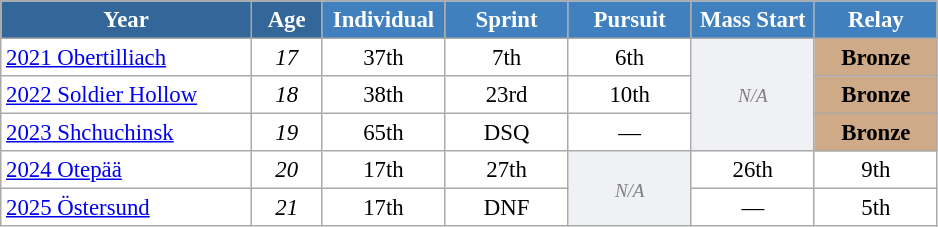<table class="wikitable" style="font-size:95%; text-align:center; border:grey solid 1px; border-collapse:collapse; background:#ffffff;">
<tr>
<th style="background-color:#369; color:white;    width:160px;">Year</th>
<th style="background-color:#369; color:white;    width:40px;">Age</th>
<th style="background-color:#4180be; color:white; width:75px;">Individual</th>
<th style="background-color:#4180be; color:white; width:75px;">Sprint</th>
<th style="background-color:#4180be; color:white; width:75px;">Pursuit</th>
<th style="background-color:#4180be; color:white; width:75px;">Mass Start</th>
<th style="background-color:#4180be; color:white; width:75px;">Relay</th>
</tr>
<tr>
<td align=left> <a href='#'>2021 Obertilliach</a></td>
<td><em>17</em></td>
<td>37th</td>
<td>7th</td>
<td>6th</td>
<td rowspan="3" style="background: #f0f1f4; color:gray; text-align:center;" class="table-na"><small><em>N/A</em></small></td>
<td style="background:#cfaa88;"><strong>Bronze</strong></td>
</tr>
<tr>
<td align=left> <a href='#'>2022 Soldier Hollow</a></td>
<td><em>18</em></td>
<td>38th</td>
<td>23rd</td>
<td>10th</td>
<td style="background:#cfaa88;"><strong>Bronze</strong></td>
</tr>
<tr>
<td align=left> <a href='#'>2023 Shchuchinsk</a></td>
<td><em>19</em></td>
<td>65th</td>
<td>DSQ</td>
<td>—</td>
<td style="background:#cfaa88;"><strong>Bronze</strong></td>
</tr>
<tr>
<td align=left> <a href='#'>2024 Otepää</a></td>
<td><em>20</em></td>
<td>17th</td>
<td>27th</td>
<td rowspan="2" style="background: #f0f1f4; color:gray; text-align:center;" class="table-na"><small><em>N/A</em></small></td>
<td>26th</td>
<td>9th</td>
</tr>
<tr>
<td align=left> <a href='#'>2025 Östersund</a></td>
<td><em>21</em></td>
<td>17th</td>
<td>DNF</td>
<td>—</td>
<td>5th</td>
</tr>
</table>
